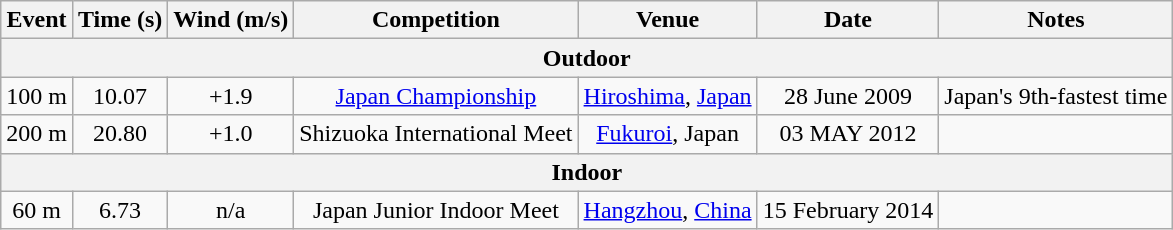<table class="wikitable" style=text-align:center>
<tr>
<th>Event</th>
<th>Time (s)</th>
<th>Wind (m/s)</th>
<th>Competition</th>
<th>Venue</th>
<th>Date</th>
<th>Notes</th>
</tr>
<tr>
<th colspan="7">Outdoor</th>
</tr>
<tr>
<td>100 m</td>
<td>10.07</td>
<td>+1.9</td>
<td><a href='#'>Japan Championship</a></td>
<td><a href='#'>Hiroshima</a>, <a href='#'>Japan</a></td>
<td>28 June 2009</td>
<td>Japan's 9th-fastest time</td>
</tr>
<tr>
<td>200 m</td>
<td>20.80</td>
<td>+1.0</td>
<td>Shizuoka International Meet</td>
<td><a href='#'>Fukuroi</a>, Japan</td>
<td>03 MAY 2012</td>
<td></td>
</tr>
<tr>
<th colspan="7">Indoor</th>
</tr>
<tr>
<td>60 m</td>
<td>6.73</td>
<td>n/a</td>
<td>Japan Junior Indoor Meet</td>
<td><a href='#'>Hangzhou</a>, <a href='#'>China</a></td>
<td>15 February 2014</td>
<td></td>
</tr>
</table>
